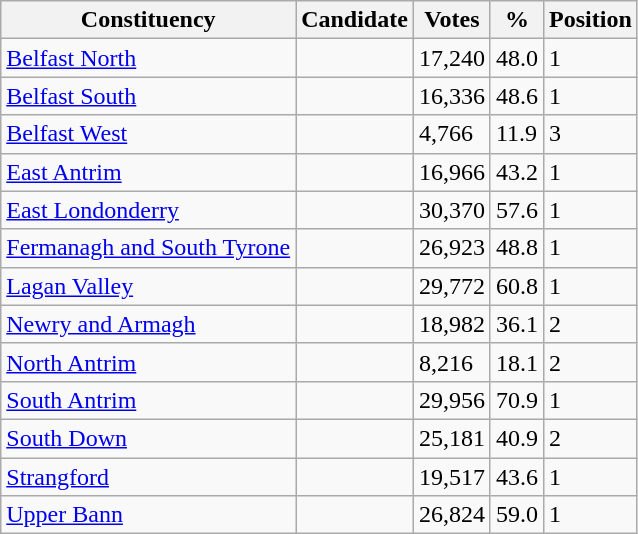<table class="wikitable sortable">
<tr>
<th>Constituency</th>
<th>Candidate</th>
<th>Votes</th>
<th>%</th>
<th>Position</th>
</tr>
<tr>
<td><a href='#'>Belfast North</a></td>
<td></td>
<td>17,240</td>
<td>48.0</td>
<td>1</td>
</tr>
<tr>
<td><a href='#'>Belfast South</a></td>
<td></td>
<td>16,336</td>
<td>48.6</td>
<td>1</td>
</tr>
<tr>
<td><a href='#'>Belfast West</a></td>
<td></td>
<td>4,766</td>
<td>11.9</td>
<td>3</td>
</tr>
<tr>
<td><a href='#'>East Antrim</a></td>
<td></td>
<td>16,966</td>
<td>43.2</td>
<td>1</td>
</tr>
<tr>
<td><a href='#'>East Londonderry</a></td>
<td></td>
<td>30,370</td>
<td>57.6</td>
<td>1</td>
</tr>
<tr>
<td><a href='#'>Fermanagh and South Tyrone</a></td>
<td></td>
<td>26,923</td>
<td>48.8</td>
<td>1</td>
</tr>
<tr>
<td><a href='#'>Lagan Valley</a></td>
<td></td>
<td>29,772</td>
<td>60.8</td>
<td>1</td>
</tr>
<tr>
<td><a href='#'>Newry and Armagh</a></td>
<td></td>
<td>18,982</td>
<td>36.1</td>
<td>2</td>
</tr>
<tr>
<td><a href='#'>North Antrim</a></td>
<td></td>
<td>8,216</td>
<td>18.1</td>
<td>2</td>
</tr>
<tr>
<td><a href='#'>South Antrim</a></td>
<td></td>
<td>29,956</td>
<td>70.9</td>
<td>1</td>
</tr>
<tr>
<td><a href='#'>South Down</a></td>
<td></td>
<td>25,181</td>
<td>40.9</td>
<td>2</td>
</tr>
<tr>
<td><a href='#'>Strangford</a></td>
<td></td>
<td>19,517</td>
<td>43.6</td>
<td>1</td>
</tr>
<tr>
<td><a href='#'>Upper Bann</a></td>
<td></td>
<td>26,824</td>
<td>59.0</td>
<td>1</td>
</tr>
</table>
